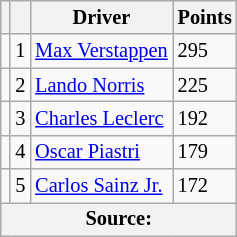<table class="wikitable" style="font-size: 85%;">
<tr>
<th scope="col"></th>
<th scope="col"></th>
<th scope="col">Driver</th>
<th scope="col">Points</th>
</tr>
<tr>
<td align="left"></td>
<td align="center">1</td>
<td> <a href='#'>Max Verstappen</a></td>
<td align="left">295</td>
</tr>
<tr>
<td align="left"></td>
<td align="center">2</td>
<td> <a href='#'>Lando Norris</a></td>
<td align="left">225</td>
</tr>
<tr>
<td align="left"></td>
<td align="center">3</td>
<td> <a href='#'>Charles Leclerc</a></td>
<td align="left">192</td>
</tr>
<tr>
<td align="left"></td>
<td align="center">4</td>
<td> <a href='#'>Oscar Piastri</a></td>
<td align="left">179</td>
</tr>
<tr>
<td align="left"></td>
<td align="center">5</td>
<td> <a href='#'>Carlos Sainz Jr.</a></td>
<td align="left">172</td>
</tr>
<tr>
<th colspan=4>Source:</th>
</tr>
</table>
